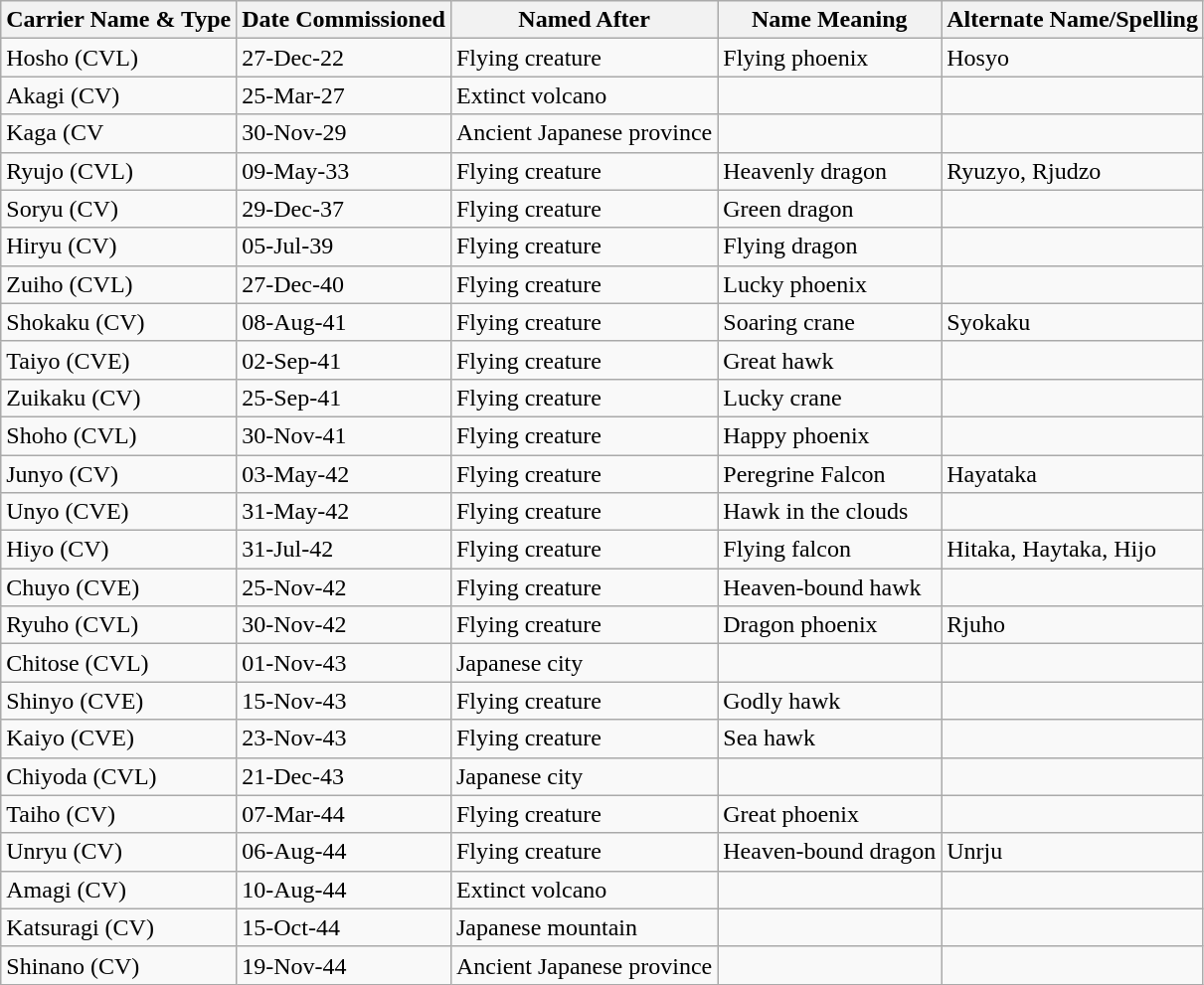<table class="wikitable">
<tr>
<th>Carrier Name & Type</th>
<th>Date Commissioned</th>
<th>Named After</th>
<th>Name Meaning</th>
<th>Alternate Name/Spelling</th>
</tr>
<tr>
<td>Hosho (CVL)</td>
<td>27-Dec-22</td>
<td>Flying creature</td>
<td>Flying phoenix</td>
<td>Hosyo</td>
</tr>
<tr>
<td>Akagi (CV)</td>
<td>25-Mar-27</td>
<td>Extinct volcano</td>
<td></td>
<td></td>
</tr>
<tr>
<td>Kaga (CV</td>
<td>30-Nov-29</td>
<td>Ancient Japanese province</td>
<td></td>
<td></td>
</tr>
<tr>
<td>Ryujo (CVL)</td>
<td>09-May-33</td>
<td>Flying creature</td>
<td>Heavenly dragon</td>
<td>Ryuzyo, Rjudzo</td>
</tr>
<tr>
<td>Soryu (CV)</td>
<td>29-Dec-37</td>
<td>Flying creature</td>
<td>Green dragon</td>
<td></td>
</tr>
<tr>
<td>Hiryu (CV)</td>
<td>05-Jul-39</td>
<td>Flying creature</td>
<td>Flying dragon</td>
<td></td>
</tr>
<tr>
<td>Zuiho (CVL)</td>
<td>27-Dec-40</td>
<td>Flying creature</td>
<td>Lucky phoenix</td>
<td></td>
</tr>
<tr>
<td>Shokaku (CV)</td>
<td>08-Aug-41</td>
<td>Flying creature</td>
<td>Soaring crane</td>
<td>Syokaku</td>
</tr>
<tr>
<td>Taiyo (CVE)</td>
<td>02-Sep-41</td>
<td>Flying creature</td>
<td>Great hawk</td>
<td></td>
</tr>
<tr>
<td>Zuikaku (CV)</td>
<td>25-Sep-41</td>
<td>Flying creature</td>
<td>Lucky crane</td>
<td></td>
</tr>
<tr>
<td>Shoho (CVL)</td>
<td>30-Nov-41</td>
<td>Flying creature</td>
<td>Happy phoenix</td>
<td></td>
</tr>
<tr>
<td>Junyo (CV)</td>
<td>03-May-42</td>
<td>Flying creature</td>
<td>Peregrine Falcon</td>
<td>Hayataka</td>
</tr>
<tr>
<td>Unyo (CVE)</td>
<td>31-May-42</td>
<td>Flying creature</td>
<td>Hawk in the clouds</td>
<td></td>
</tr>
<tr>
<td>Hiyo (CV)</td>
<td>31-Jul-42</td>
<td>Flying creature</td>
<td>Flying falcon</td>
<td>Hitaka, Haytaka, Hijo</td>
</tr>
<tr>
<td>Chuyo (CVE)</td>
<td>25-Nov-42</td>
<td>Flying creature</td>
<td>Heaven-bound hawk</td>
<td></td>
</tr>
<tr>
<td>Ryuho (CVL)</td>
<td>30-Nov-42</td>
<td>Flying creature</td>
<td>Dragon phoenix</td>
<td>Rjuho</td>
</tr>
<tr>
<td>Chitose (CVL)</td>
<td>01-Nov-43</td>
<td>Japanese city</td>
<td></td>
<td></td>
</tr>
<tr>
<td>Shinyo (CVE)</td>
<td>15-Nov-43</td>
<td>Flying creature</td>
<td>Godly hawk</td>
<td></td>
</tr>
<tr>
<td>Kaiyo (CVE)</td>
<td>23-Nov-43</td>
<td>Flying creature</td>
<td>Sea hawk</td>
<td></td>
</tr>
<tr>
<td>Chiyoda (CVL)</td>
<td>21-Dec-43</td>
<td>Japanese city</td>
<td></td>
<td></td>
</tr>
<tr>
<td>Taiho (CV)</td>
<td>07-Mar-44</td>
<td>Flying creature</td>
<td>Great phoenix</td>
<td></td>
</tr>
<tr>
<td>Unryu (CV)</td>
<td>06-Aug-44</td>
<td>Flying creature</td>
<td>Heaven-bound dragon</td>
<td>Unrju</td>
</tr>
<tr>
<td>Amagi (CV)</td>
<td>10-Aug-44</td>
<td>Extinct volcano</td>
<td></td>
<td></td>
</tr>
<tr>
<td>Katsuragi (CV)</td>
<td>15-Oct-44</td>
<td>Japanese mountain</td>
<td></td>
<td></td>
</tr>
<tr>
<td>Shinano (CV)</td>
<td>19-Nov-44</td>
<td>Ancient Japanese province</td>
<td></td>
<td></td>
</tr>
</table>
